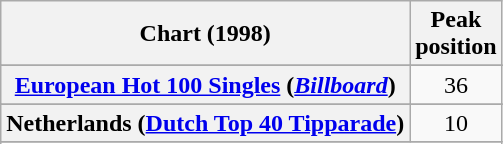<table class="wikitable sortable plainrowheaders" style="text-align:center">
<tr>
<th>Chart (1998)</th>
<th>Peak<br>position</th>
</tr>
<tr>
</tr>
<tr>
<th scope="row"><a href='#'>European Hot 100 Singles</a> (<em><a href='#'>Billboard</a></em>)</th>
<td>36</td>
</tr>
<tr>
</tr>
<tr>
<th scope="row">Netherlands (<a href='#'>Dutch Top 40 Tipparade</a>)</th>
<td>10</td>
</tr>
<tr>
</tr>
<tr>
</tr>
<tr>
</tr>
<tr>
</tr>
</table>
